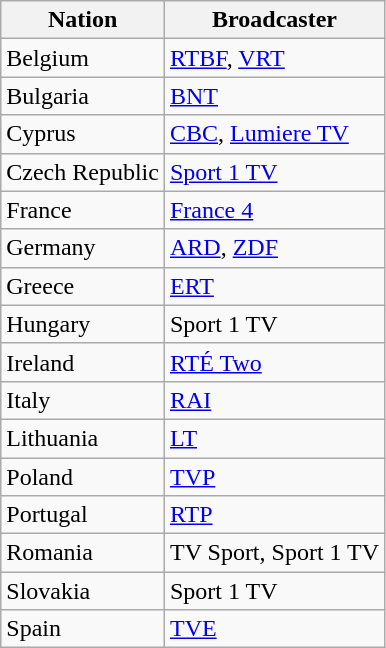<table class="wikitable">
<tr>
<th>Nation</th>
<th>Broadcaster</th>
</tr>
<tr>
<td>Belgium</td>
<td><a href='#'>RTBF</a>, <a href='#'>VRT</a></td>
</tr>
<tr>
<td>Bulgaria</td>
<td><a href='#'>BNT</a></td>
</tr>
<tr>
<td>Cyprus</td>
<td><a href='#'>CBC</a>, <a href='#'>Lumiere TV</a></td>
</tr>
<tr>
<td>Czech Republic</td>
<td><a href='#'>Sport 1 TV</a></td>
</tr>
<tr>
<td>France</td>
<td><a href='#'>France 4</a></td>
</tr>
<tr>
<td>Germany</td>
<td><a href='#'>ARD</a>, <a href='#'>ZDF</a></td>
</tr>
<tr>
<td>Greece</td>
<td><a href='#'>ERT</a></td>
</tr>
<tr>
<td>Hungary</td>
<td>Sport 1 TV</td>
</tr>
<tr>
<td>Ireland</td>
<td><a href='#'>RTÉ Two</a></td>
</tr>
<tr>
<td>Italy</td>
<td><a href='#'>RAI</a></td>
</tr>
<tr>
<td>Lithuania</td>
<td><a href='#'>LT</a></td>
</tr>
<tr>
<td>Poland</td>
<td><a href='#'>TVP</a></td>
</tr>
<tr>
<td>Portugal</td>
<td><a href='#'>RTP</a></td>
</tr>
<tr>
<td>Romania</td>
<td>TV Sport, Sport 1 TV</td>
</tr>
<tr>
<td>Slovakia</td>
<td>Sport 1 TV</td>
</tr>
<tr>
<td>Spain</td>
<td><a href='#'>TVE</a></td>
</tr>
</table>
